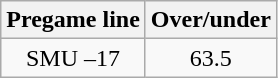<table class="wikitable">
<tr align="center">
<th style=>Pregame line</th>
<th style=>Over/under</th>
</tr>
<tr align="center">
<td>SMU –17</td>
<td>63.5</td>
</tr>
</table>
